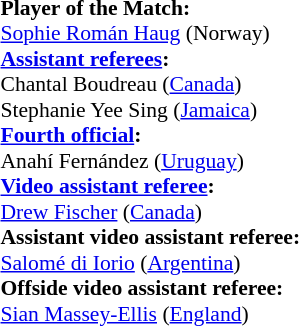<table style="width:100%; font-size:90%;">
<tr>
<td><br><strong>Player of the Match:</strong>
<br><a href='#'>Sophie Román Haug</a> (Norway)<br><strong><a href='#'>Assistant referees</a>:</strong>
<br>Chantal Boudreau (<a href='#'>Canada</a>)
<br>Stephanie Yee Sing (<a href='#'>Jamaica</a>)
<br><strong><a href='#'>Fourth official</a>:</strong>
<br>Anahí Fernández (<a href='#'>Uruguay</a>)
<br><strong><a href='#'>Video assistant referee</a>:</strong>
<br><a href='#'>Drew Fischer</a> (<a href='#'>Canada</a>)
<br><strong>Assistant video assistant referee:</strong>
<br><a href='#'>Salomé di Iorio</a> (<a href='#'>Argentina</a>)
<br><strong>Offside video assistant referee:</strong>
<br><a href='#'>Sian Massey-Ellis</a> (<a href='#'>England</a>)</td>
</tr>
</table>
